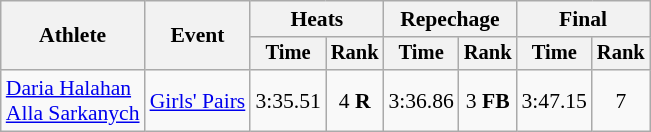<table class="wikitable" style="font-size:90%">
<tr>
<th rowspan="2">Athlete</th>
<th rowspan="2">Event</th>
<th colspan="2">Heats</th>
<th colspan="2">Repechage</th>
<th colspan="2">Final</th>
</tr>
<tr style="font-size:95%">
<th>Time</th>
<th>Rank</th>
<th>Time</th>
<th>Rank</th>
<th>Time</th>
<th>Rank</th>
</tr>
<tr align=center>
<td align=left><a href='#'>Daria Halahan</a><br><a href='#'>Alla Sarkanych</a></td>
<td align=left><a href='#'>Girls' Pairs</a></td>
<td>3:35.51</td>
<td>4 <strong>R</strong></td>
<td>3:36.86</td>
<td>3 <strong>FB</strong></td>
<td>3:47.15</td>
<td>7</td>
</tr>
</table>
